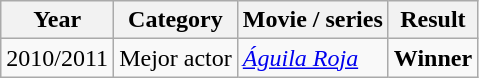<table border="1" class="wikitable">
<tr>
<th><strong>Year</strong></th>
<th><strong>Category</strong></th>
<th>Movie / series <br></th>
<th><strong>Result</strong></th>
</tr>
<tr>
<td>2010/2011</td>
<td>Mejor actor</td>
<td><em><a href='#'>Águila Roja</a></em></td>
<td><strong>Winner</strong></td>
</tr>
</table>
